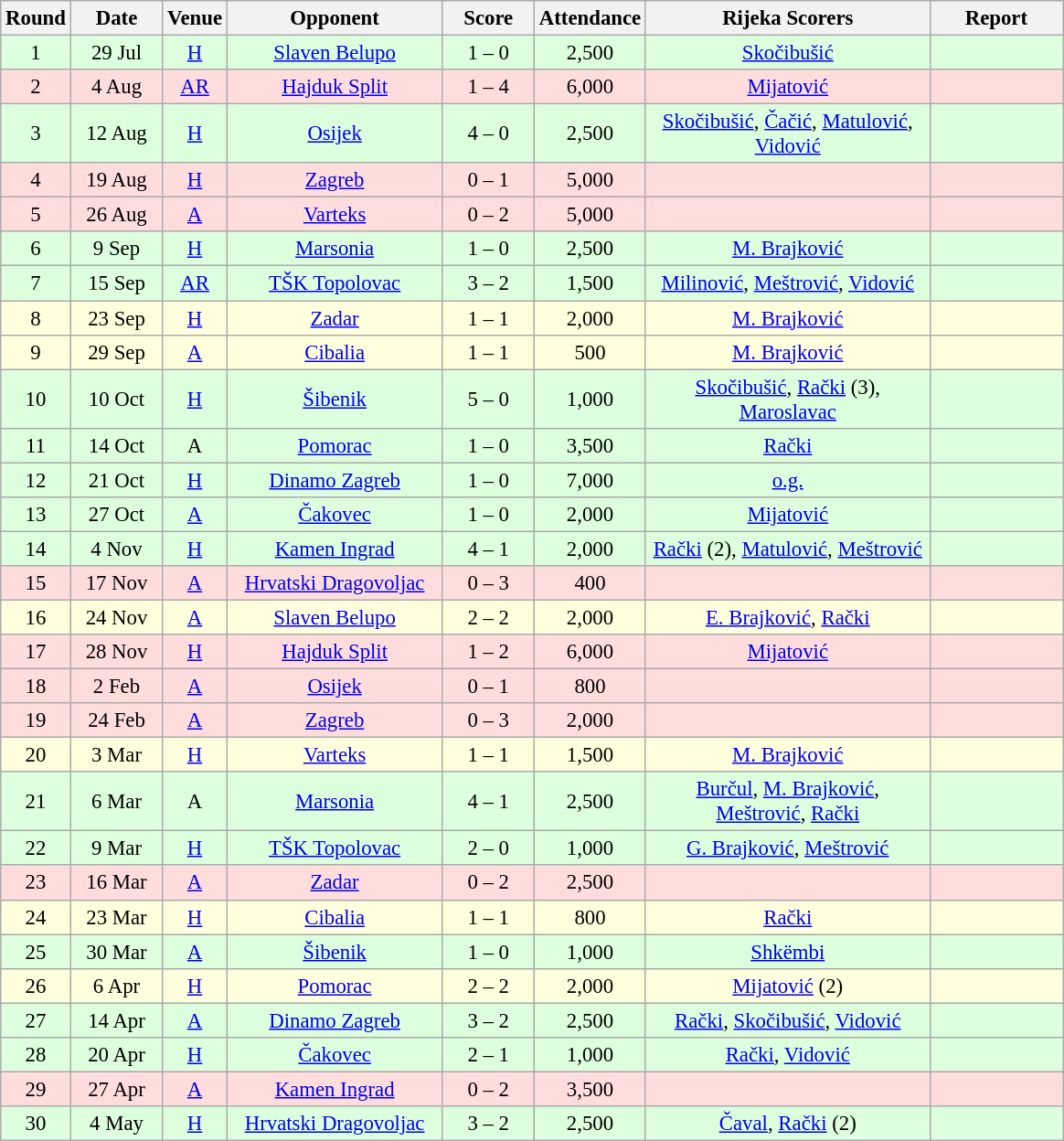<table class="wikitable sortable" style="text-align: center; font-size:95%;">
<tr>
<th width="30">Round</th>
<th width="60">Date</th>
<th width="20">Venue</th>
<th width="150">Opponent</th>
<th width="60">Score</th>
<th width="40">Attendance</th>
<th width="200">Rijeka Scorers</th>
<th width="90" class="unsortable">Report</th>
</tr>
<tr bgcolor="#ddffdd">
<td>1</td>
<td>29 Jul</td>
<td><a href='#'>H</a></td>
<td><a href='#'>Slaven Belupo</a></td>
<td>1 – 0</td>
<td>2,500</td>
<td><a href='#'>Skočibušić</a></td>
<td></td>
</tr>
<tr bgcolor="#ffdddd">
<td>2</td>
<td>4 Aug</td>
<td><a href='#'>AR</a></td>
<td><a href='#'>Hajduk Split</a></td>
<td>1 – 4</td>
<td>6,000</td>
<td><a href='#'>Mijatović</a></td>
<td></td>
</tr>
<tr bgcolor="#ddffdd">
<td>3</td>
<td>12 Aug</td>
<td><a href='#'>H</a></td>
<td><a href='#'>Osijek</a></td>
<td>4 – 0</td>
<td>2,500</td>
<td><a href='#'>Skočibušić</a>, <a href='#'>Čačić</a>, <a href='#'>Matulović</a>, <a href='#'>Vidović</a></td>
<td></td>
</tr>
<tr bgcolor="#ffdddd">
<td>4</td>
<td>19 Aug</td>
<td><a href='#'>H</a></td>
<td><a href='#'>Zagreb</a></td>
<td>0 – 1</td>
<td>5,000</td>
<td></td>
<td></td>
</tr>
<tr bgcolor="#ffdddd">
<td>5</td>
<td>26 Aug</td>
<td><a href='#'>A</a></td>
<td><a href='#'>Varteks</a></td>
<td>0 – 2</td>
<td>5,000</td>
<td></td>
<td></td>
</tr>
<tr bgcolor="#ddffdd">
<td>6</td>
<td>9 Sep</td>
<td><a href='#'>H</a></td>
<td><a href='#'>Marsonia</a></td>
<td>1 – 0</td>
<td>2,500</td>
<td><a href='#'>M. Brajković</a></td>
<td></td>
</tr>
<tr bgcolor="#ddffdd">
<td>7</td>
<td>15 Sep</td>
<td><a href='#'>AR</a></td>
<td><a href='#'>TŠK Topolovac</a></td>
<td>3 – 2</td>
<td>1,500</td>
<td><a href='#'>Milinović</a>, <a href='#'>Meštrović</a>, <a href='#'>Vidović</a></td>
<td></td>
</tr>
<tr bgcolor="#ffffdd">
<td>8</td>
<td>23 Sep</td>
<td><a href='#'>H</a></td>
<td><a href='#'>Zadar</a></td>
<td>1 – 1</td>
<td>2,000</td>
<td><a href='#'>M. Brajković</a></td>
<td></td>
</tr>
<tr bgcolor="#ffffdd">
<td>9</td>
<td>29 Sep</td>
<td><a href='#'>A</a></td>
<td><a href='#'>Cibalia</a></td>
<td>1 – 1</td>
<td>500</td>
<td><a href='#'>M. Brajković</a></td>
<td></td>
</tr>
<tr bgcolor="#ddffdd">
<td>10</td>
<td>10 Oct</td>
<td><a href='#'>H</a></td>
<td><a href='#'>Šibenik</a></td>
<td>5 – 0</td>
<td>1,000</td>
<td><a href='#'>Skočibušić</a>, <a href='#'>Rački</a> (3), <a href='#'>Maroslavac</a></td>
<td></td>
</tr>
<tr bgcolor="#ddffdd">
<td>11</td>
<td>14 Oct</td>
<td>A</td>
<td><a href='#'>Pomorac</a></td>
<td>1 – 0</td>
<td>3,500</td>
<td><a href='#'>Rački</a></td>
<td></td>
</tr>
<tr bgcolor="#ddffdd">
<td>12</td>
<td>21 Oct</td>
<td><a href='#'>H</a></td>
<td><a href='#'>Dinamo Zagreb</a></td>
<td>1 – 0</td>
<td>7,000</td>
<td><a href='#'>o.g.</a></td>
<td></td>
</tr>
<tr bgcolor="#ddffdd">
<td>13</td>
<td>27 Oct</td>
<td><a href='#'>A</a></td>
<td><a href='#'>Čakovec</a></td>
<td>1 – 0</td>
<td>2,000</td>
<td><a href='#'>Mijatović</a></td>
<td></td>
</tr>
<tr bgcolor="#ddffdd">
<td>14</td>
<td>4 Nov</td>
<td><a href='#'>H</a></td>
<td><a href='#'>Kamen Ingrad</a></td>
<td>4 – 1</td>
<td>2,000</td>
<td><a href='#'>Rački</a> (2), <a href='#'>Matulović</a>, <a href='#'>Meštrović</a></td>
<td></td>
</tr>
<tr bgcolor="#ffdddd">
<td>15</td>
<td>17 Nov</td>
<td><a href='#'>A</a></td>
<td><a href='#'>Hrvatski Dragovoljac</a></td>
<td>0 – 3</td>
<td>400</td>
<td></td>
<td></td>
</tr>
<tr bgcolor="#ffffdd">
<td>16</td>
<td>24 Nov</td>
<td><a href='#'>A</a></td>
<td><a href='#'>Slaven Belupo</a></td>
<td>2 – 2</td>
<td>2,000</td>
<td><a href='#'>E. Brajković</a>, <a href='#'>Rački</a></td>
<td></td>
</tr>
<tr bgcolor="#ffdddd">
<td>17</td>
<td>28 Nov</td>
<td><a href='#'>H</a></td>
<td><a href='#'>Hajduk Split</a></td>
<td>1 – 2</td>
<td>6,000</td>
<td><a href='#'>Mijatović</a></td>
<td></td>
</tr>
<tr bgcolor="#ffdddd">
<td>18</td>
<td>2 Feb</td>
<td><a href='#'>A</a></td>
<td><a href='#'>Osijek</a></td>
<td>0 – 1</td>
<td>800</td>
<td></td>
<td></td>
</tr>
<tr bgcolor="#ffdddd">
<td>19</td>
<td>24 Feb</td>
<td><a href='#'>A</a></td>
<td><a href='#'>Zagreb</a></td>
<td>0 – 3</td>
<td>2,000</td>
<td></td>
<td></td>
</tr>
<tr bgcolor="#ffffdd">
<td>20</td>
<td>3 Mar</td>
<td><a href='#'>H</a></td>
<td><a href='#'>Varteks</a></td>
<td>1 – 1</td>
<td>1,500</td>
<td><a href='#'>M. Brajković</a></td>
<td></td>
</tr>
<tr bgcolor="#ddffdd">
<td>21</td>
<td>6 Mar</td>
<td>A</td>
<td><a href='#'>Marsonia</a></td>
<td>4 – 1</td>
<td>2,500</td>
<td><a href='#'>Burčul</a>, <a href='#'>M. Brajković</a>, <a href='#'>Meštrović</a>, <a href='#'>Rački</a></td>
<td></td>
</tr>
<tr bgcolor="#ddffdd">
<td>22</td>
<td>9 Mar</td>
<td><a href='#'>H</a></td>
<td><a href='#'>TŠK Topolovac</a></td>
<td>2 – 0</td>
<td>1,000</td>
<td><a href='#'>G. Brajković</a>, <a href='#'>Meštrović</a></td>
<td></td>
</tr>
<tr bgcolor="#ffdddd">
<td>23</td>
<td>16 Mar</td>
<td><a href='#'>A</a></td>
<td><a href='#'>Zadar</a></td>
<td>0 – 2</td>
<td>2,500</td>
<td></td>
<td></td>
</tr>
<tr bgcolor="#ffffdd">
<td>24</td>
<td>23 Mar</td>
<td><a href='#'>H</a></td>
<td><a href='#'>Cibalia</a></td>
<td>1 – 1</td>
<td>800</td>
<td><a href='#'>Rački</a></td>
<td></td>
</tr>
<tr bgcolor="#ddffdd">
<td>25</td>
<td>30 Mar</td>
<td><a href='#'>A</a></td>
<td><a href='#'>Šibenik</a></td>
<td>1 – 0</td>
<td>1,000</td>
<td><a href='#'>Shkëmbi</a></td>
<td></td>
</tr>
<tr bgcolor="#ffffdd">
<td>26</td>
<td>6 Apr</td>
<td><a href='#'>H</a></td>
<td><a href='#'>Pomorac</a></td>
<td>2 – 2</td>
<td>2,000</td>
<td><a href='#'>Mijatović</a> (2)</td>
<td></td>
</tr>
<tr bgcolor="#ddffdd">
<td>27</td>
<td>14 Apr</td>
<td><a href='#'>A</a></td>
<td><a href='#'>Dinamo Zagreb</a></td>
<td>3 – 2</td>
<td>2,500</td>
<td><a href='#'>Rački</a>, <a href='#'>Skočibušić</a>, <a href='#'>Vidović</a></td>
<td></td>
</tr>
<tr bgcolor="#ddffdd">
<td>28</td>
<td>20 Apr</td>
<td><a href='#'>H</a></td>
<td><a href='#'>Čakovec</a></td>
<td>2 – 1</td>
<td>1,000</td>
<td><a href='#'>Rački</a>, <a href='#'>Vidović</a></td>
<td></td>
</tr>
<tr bgcolor="#ffdddd">
<td>29</td>
<td>27 Apr</td>
<td><a href='#'>A</a></td>
<td><a href='#'>Kamen Ingrad</a></td>
<td>0 – 2</td>
<td>3,500</td>
<td></td>
<td></td>
</tr>
<tr bgcolor="#ddffdd">
<td>30</td>
<td>4 May</td>
<td><a href='#'>H</a></td>
<td><a href='#'>Hrvatski Dragovoljac</a></td>
<td>3 – 2</td>
<td>2,500</td>
<td><a href='#'>Čaval</a>, <a href='#'>Rački</a> (2)</td>
<td></td>
</tr>
</table>
